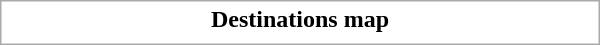<table class="collapsible collapsed" style="border:1px #aaa solid; width:25em; margin:0.2em auto">
<tr>
<th>Destinations map</th>
</tr>
<tr>
<td></td>
</tr>
</table>
